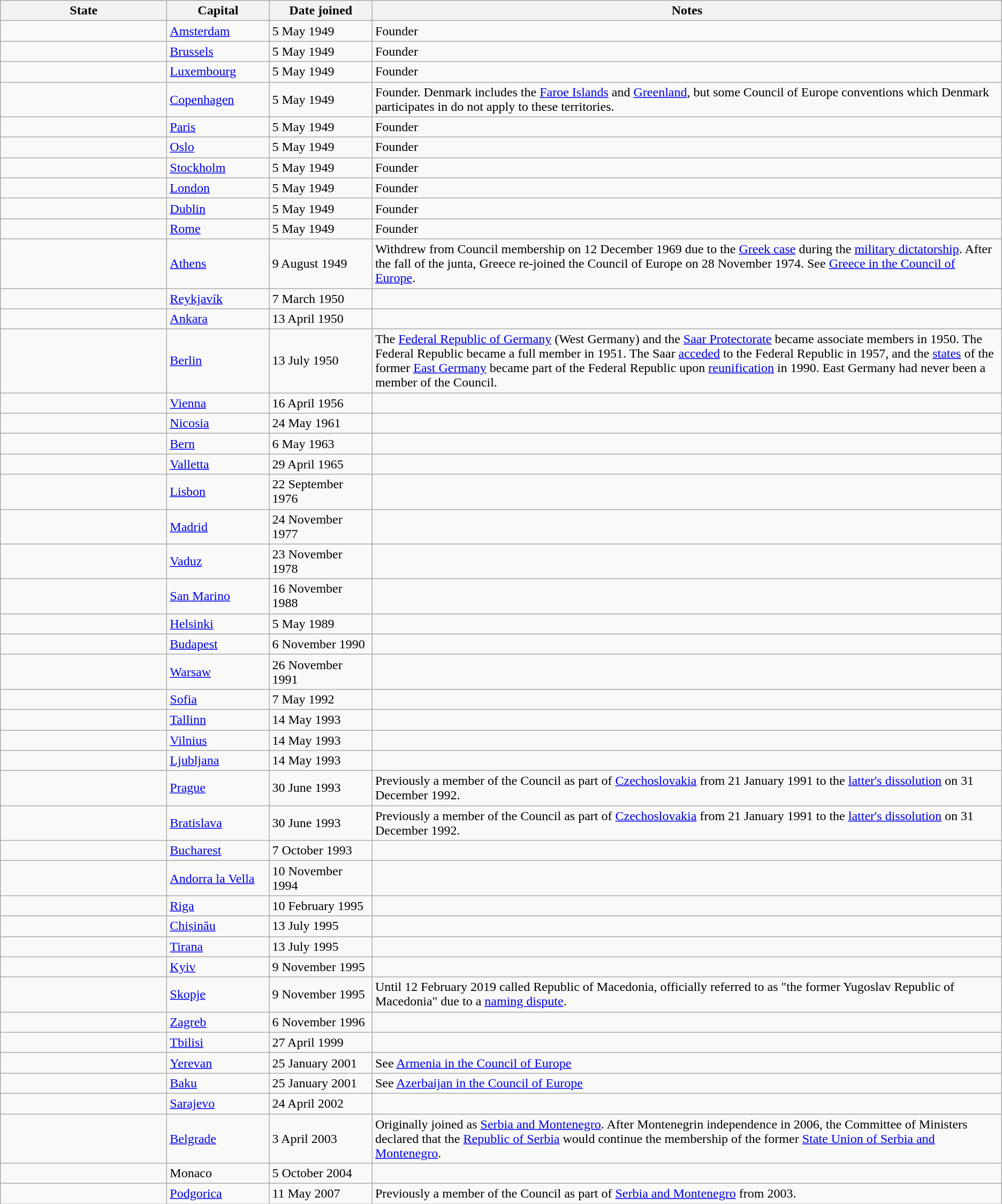<table class="sortable wikitable">
<tr>
<th style="min-width:200px;">State</th>
<th style="min-width:120px;">Capital</th>
<th style="min-width:120px;">Date joined</th>
<th style="min-width:300px;">Notes</th>
</tr>
<tr>
<td></td>
<td><a href='#'>Amsterdam</a></td>
<td>5 May 1949</td>
<td>Founder</td>
</tr>
<tr>
<td></td>
<td><a href='#'>Brussels</a></td>
<td>5 May 1949</td>
<td>Founder</td>
</tr>
<tr>
<td></td>
<td><a href='#'>Luxembourg</a></td>
<td>5 May 1949</td>
<td>Founder</td>
</tr>
<tr>
<td></td>
<td><a href='#'>Copenhagen</a></td>
<td>5 May 1949</td>
<td>Founder. Denmark includes the <a href='#'>Faroe Islands</a> and <a href='#'>Greenland</a>, but some Council of Europe conventions which Denmark participates in do not apply to these territories.</td>
</tr>
<tr>
<td></td>
<td><a href='#'>Paris</a></td>
<td>5 May 1949</td>
<td>Founder</td>
</tr>
<tr>
<td></td>
<td><a href='#'>Oslo</a></td>
<td>5 May 1949</td>
<td>Founder</td>
</tr>
<tr>
<td></td>
<td><a href='#'>Stockholm</a></td>
<td>5 May 1949</td>
<td>Founder</td>
</tr>
<tr>
<td></td>
<td><a href='#'>London</a></td>
<td>5 May 1949</td>
<td>Founder</td>
</tr>
<tr>
<td></td>
<td><a href='#'>Dublin</a></td>
<td>5 May 1949</td>
<td>Founder</td>
</tr>
<tr>
<td></td>
<td><a href='#'>Rome</a></td>
<td>5 May 1949</td>
<td>Founder</td>
</tr>
<tr>
<td></td>
<td><a href='#'>Athens</a></td>
<td>9 August 1949</td>
<td>Withdrew from Council membership on 12 December 1969 due to the <a href='#'>Greek case</a> during the <a href='#'>military dictatorship</a>. After the fall of the junta, Greece re-joined the Council of Europe on 28 November 1974. See <a href='#'>Greece in the Council of Europe</a>.</td>
</tr>
<tr>
<td></td>
<td><a href='#'>Reykjavík</a></td>
<td>7 March 1950</td>
<td></td>
</tr>
<tr>
<td></td>
<td><a href='#'>Ankara</a></td>
<td>13 April 1950</td>
<td></td>
</tr>
<tr>
<td></td>
<td><a href='#'>Berlin</a></td>
<td>13 July 1950</td>
<td>The <a href='#'>Federal Republic of Germany</a> (West Germany) and the <a href='#'>Saar Protectorate</a> became associate members in 1950. The Federal Republic became a full member in 1951. The Saar <a href='#'>acceded</a> to the Federal Republic in 1957, and the <a href='#'>states</a> of the former <a href='#'>East Germany</a> became part of the Federal Republic upon <a href='#'>reunification</a> in 1990. East Germany had never been a member of the Council.</td>
</tr>
<tr>
<td></td>
<td><a href='#'>Vienna</a></td>
<td>16 April 1956</td>
<td></td>
</tr>
<tr>
<td></td>
<td><a href='#'>Nicosia</a></td>
<td>24 May 1961</td>
<td></td>
</tr>
<tr>
<td></td>
<td><a href='#'>Bern</a></td>
<td>6 May 1963</td>
<td></td>
</tr>
<tr>
<td></td>
<td><a href='#'>Valletta</a></td>
<td>29 April 1965</td>
<td></td>
</tr>
<tr>
<td></td>
<td><a href='#'>Lisbon</a></td>
<td>22 September 1976</td>
<td></td>
</tr>
<tr>
<td></td>
<td><a href='#'>Madrid</a></td>
<td>24 November 1977</td>
<td></td>
</tr>
<tr>
<td></td>
<td><a href='#'>Vaduz</a></td>
<td>23 November 1978</td>
<td></td>
</tr>
<tr>
<td></td>
<td><a href='#'>San Marino</a></td>
<td>16 November 1988</td>
<td></td>
</tr>
<tr>
<td></td>
<td><a href='#'>Helsinki</a></td>
<td>5 May 1989</td>
<td></td>
</tr>
<tr>
<td></td>
<td><a href='#'>Budapest</a></td>
<td>6 November 1990</td>
<td></td>
</tr>
<tr>
<td></td>
<td><a href='#'>Warsaw</a></td>
<td>26 November 1991</td>
<td></td>
</tr>
<tr>
<td></td>
<td><a href='#'>Sofia</a></td>
<td>7 May 1992</td>
<td></td>
</tr>
<tr>
<td></td>
<td><a href='#'>Tallinn</a></td>
<td>14 May 1993</td>
<td></td>
</tr>
<tr>
<td></td>
<td><a href='#'>Vilnius</a></td>
<td>14 May 1993</td>
<td></td>
</tr>
<tr>
<td></td>
<td><a href='#'>Ljubljana</a></td>
<td>14 May 1993</td>
<td></td>
</tr>
<tr>
<td></td>
<td><a href='#'>Prague</a></td>
<td>30 June 1993</td>
<td>Previously a member of the Council as part of <a href='#'>Czechoslovakia</a> from 21 January 1991 to the <a href='#'>latter's dissolution</a> on 31 December 1992.</td>
</tr>
<tr>
<td></td>
<td><a href='#'>Bratislava</a></td>
<td>30 June 1993</td>
<td>Previously a member of the Council as part of <a href='#'>Czechoslovakia</a> from 21 January 1991 to the <a href='#'>latter's dissolution</a> on 31 December 1992.</td>
</tr>
<tr>
<td></td>
<td><a href='#'>Bucharest</a></td>
<td>7 October 1993</td>
<td></td>
</tr>
<tr>
<td></td>
<td><a href='#'>Andorra la Vella</a></td>
<td>10 November 1994</td>
<td></td>
</tr>
<tr>
<td></td>
<td><a href='#'>Riga</a></td>
<td>10 February 1995</td>
<td></td>
</tr>
<tr>
<td></td>
<td><a href='#'>Chișinău</a></td>
<td>13 July 1995</td>
<td></td>
</tr>
<tr>
<td></td>
<td><a href='#'>Tirana</a></td>
<td>13 July 1995</td>
<td></td>
</tr>
<tr>
<td></td>
<td><a href='#'>Kyiv</a></td>
<td>9 November 1995</td>
<td></td>
</tr>
<tr>
<td></td>
<td><a href='#'>Skopje</a></td>
<td>9 November 1995</td>
<td>Until 12 February 2019 called Republic of Macedonia, officially referred to as "the former Yugoslav Republic of Macedonia" due to a <a href='#'>naming dispute</a>.</td>
</tr>
<tr>
<td></td>
<td><a href='#'>Zagreb</a></td>
<td>6 November 1996</td>
<td></td>
</tr>
<tr>
<td></td>
<td><a href='#'>Tbilisi</a></td>
<td>27 April 1999</td>
<td></td>
</tr>
<tr>
<td></td>
<td><a href='#'>Yerevan</a></td>
<td>25 January 2001</td>
<td>See <a href='#'>Armenia in the Council of Europe</a></td>
</tr>
<tr>
<td></td>
<td><a href='#'>Baku</a></td>
<td>25 January 2001</td>
<td>See <a href='#'>Azerbaijan in the Council of Europe</a></td>
</tr>
<tr>
<td></td>
<td><a href='#'>Sarajevo</a></td>
<td>24 April 2002</td>
<td></td>
</tr>
<tr>
<td></td>
<td><a href='#'>Belgrade</a></td>
<td>3 April 2003</td>
<td>Originally joined as <a href='#'>Serbia and Montenegro</a>. After Montenegrin independence in 2006, the Committee of Ministers declared that the <a href='#'>Republic of Serbia</a> would continue the membership of the former <a href='#'>State Union of Serbia and Montenegro</a>.</td>
</tr>
<tr>
<td></td>
<td>Monaco</td>
<td>5 October 2004</td>
<td></td>
</tr>
<tr>
<td></td>
<td><a href='#'>Podgorica</a></td>
<td>11 May 2007</td>
<td>Previously a member of the Council as part of <a href='#'>Serbia and Montenegro</a> from 2003.</td>
</tr>
</table>
